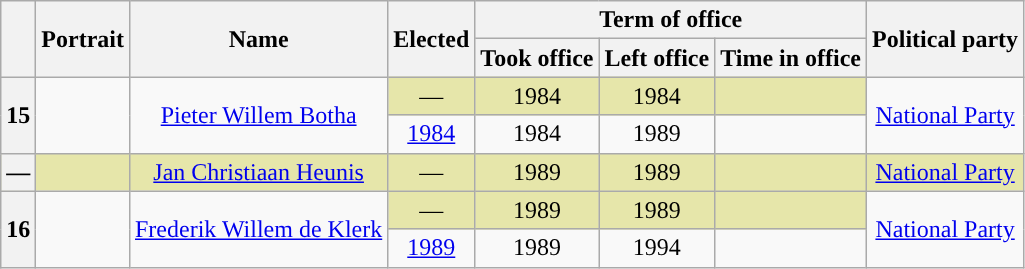<table class="wikitable" style="font-size:100%;text-align:center">
<tr>
<th rowspan="2"></th>
<th rowspan="2">Portrait</th>
<th rowspan="2">Name<br></th>
<th rowspan="2">Elected</th>
<th colspan="3">Term of office</th>
<th rowspan="2">Political party</th>
</tr>
<tr>
<th>Took office</th>
<th>Left office</th>
<th>Time in office</th>
</tr>
<tr>
<th rowspan=2 style="background:">15</th>
<td rowspan=2></td>
<td rowspan=2><a href='#'>Pieter Willem Botha</a><br></td>
<td style="background:#e6e6aa;">—</td>
<td style="background:#e6e6aa;"> 1984</td>
<td style="background:#e6e6aa;"> 1984</td>
<td style="background:#e6e6aa;"></td>
<td rowspan=2><a href='#'>National Party</a></td>
</tr>
<tr>
<td><a href='#'>1984</a></td>
<td> 1984</td>
<td> 1989<br></td>
<td></td>
</tr>
<tr style="background:#e6e6aa;">
<th style="background:">—</th>
<td></td>
<td><a href='#'>Jan Christiaan Heunis</a><br></td>
<td>—</td>
<td> 1989</td>
<td> 1989</td>
<td></td>
<td><a href='#'>National Party</a></td>
</tr>
<tr>
<th rowspan=2 style="background:">16</th>
<td rowspan=2></td>
<td rowspan=2><a href='#'>Frederik Willem de Klerk</a><br></td>
<td style="background:#e6e6aa;">—</td>
<td style="background:#e6e6aa;"> 1989</td>
<td style="background:#e6e6aa;"> 1989</td>
<td style="background:#e6e6aa;"></td>
<td rowspan=2><a href='#'>National Party</a></td>
</tr>
<tr>
<td><a href='#'>1989</a></td>
<td> 1989</td>
<td> 1994</td>
<td></td>
</tr>
</table>
